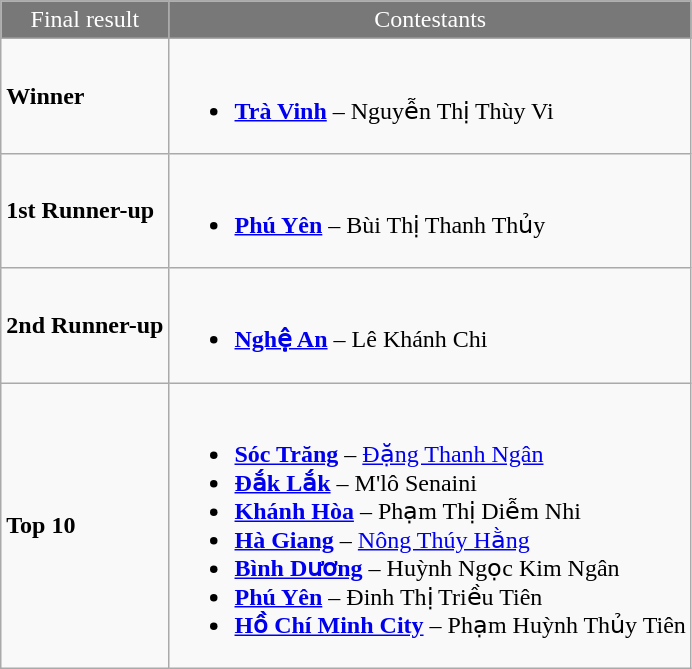<table class="wikitable">
<tr bgcolor="#787878" style="color:#FFFFFF" align="center">
<td>Final result</td>
<td>Contestants</td>
</tr>
<tr>
<td><strong>Winner</strong></td>
<td><br><ul><li><strong><a href='#'>Trà Vinh</a></strong> – Nguyễn Thị Thùy Vi</li></ul></td>
</tr>
<tr>
<td><strong>1st Runner-up</strong></td>
<td><br><ul><li><strong><a href='#'>Phú Yên</a></strong> – Bùi Thị Thanh Thủy</li></ul></td>
</tr>
<tr>
<td><strong>2nd Runner-up</strong></td>
<td><br><ul><li><strong><a href='#'>Nghệ An</a></strong> – Lê Khánh Chi</li></ul></td>
</tr>
<tr>
<td><strong>Top 10</strong></td>
<td><br><ul><li><strong><a href='#'>Sóc Trăng</a></strong> – <a href='#'>Đặng Thanh Ngân</a></li><li><strong><a href='#'>Đắk Lắk</a></strong> – M'lô Senaini</li><li><strong><a href='#'>Khánh Hòa</a></strong> – Phạm Thị Diễm Nhi</li><li><strong><a href='#'>Hà Giang</a></strong> – <a href='#'>Nông Thúy Hằng</a></li><li><strong><a href='#'>Bình Dương</a></strong> – Huỳnh Ngọc Kim Ngân</li><li><strong><a href='#'>Phú Yên</a></strong> – Đinh Thị Triều Tiên</li><li><strong><a href='#'>Hồ Chí Minh City</a></strong> – Phạm Huỳnh Thủy Tiên</li></ul></td>
</tr>
</table>
